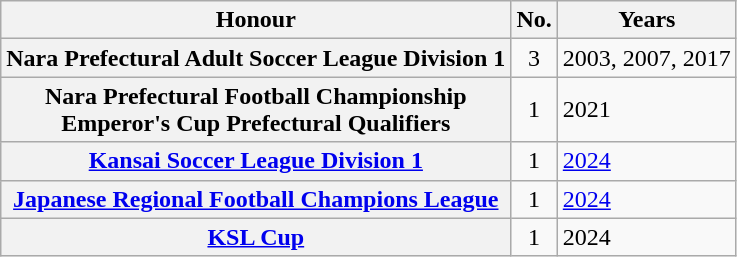<table class="wikitable plainrowheaders">
<tr>
<th scope=col>Honour</th>
<th scope=col>No.</th>
<th scope=col>Years</th>
</tr>
<tr>
<th scope=row>Nara Prefectural Adult Soccer League Division 1</th>
<td align="center">3</td>
<td>2003, 2007, 2017</td>
</tr>
<tr>
<th scope=row>Nara Prefectural Football Championship <br> Emperor's Cup Prefectural Qualifiers</th>
<td align="center">1</td>
<td>2021</td>
</tr>
<tr>
<th scope=row><a href='#'>Kansai Soccer League Division 1</a></th>
<td align="center">1</td>
<td><a href='#'>2024</a></td>
</tr>
<tr>
<th scope=row><a href='#'>Japanese Regional Football Champions League</a></th>
<td align="center">1</td>
<td><a href='#'>2024</a></td>
</tr>
<tr>
<th scope=row><a href='#'>KSL Cup</a></th>
<td align="center">1</td>
<td>2024</td>
</tr>
</table>
